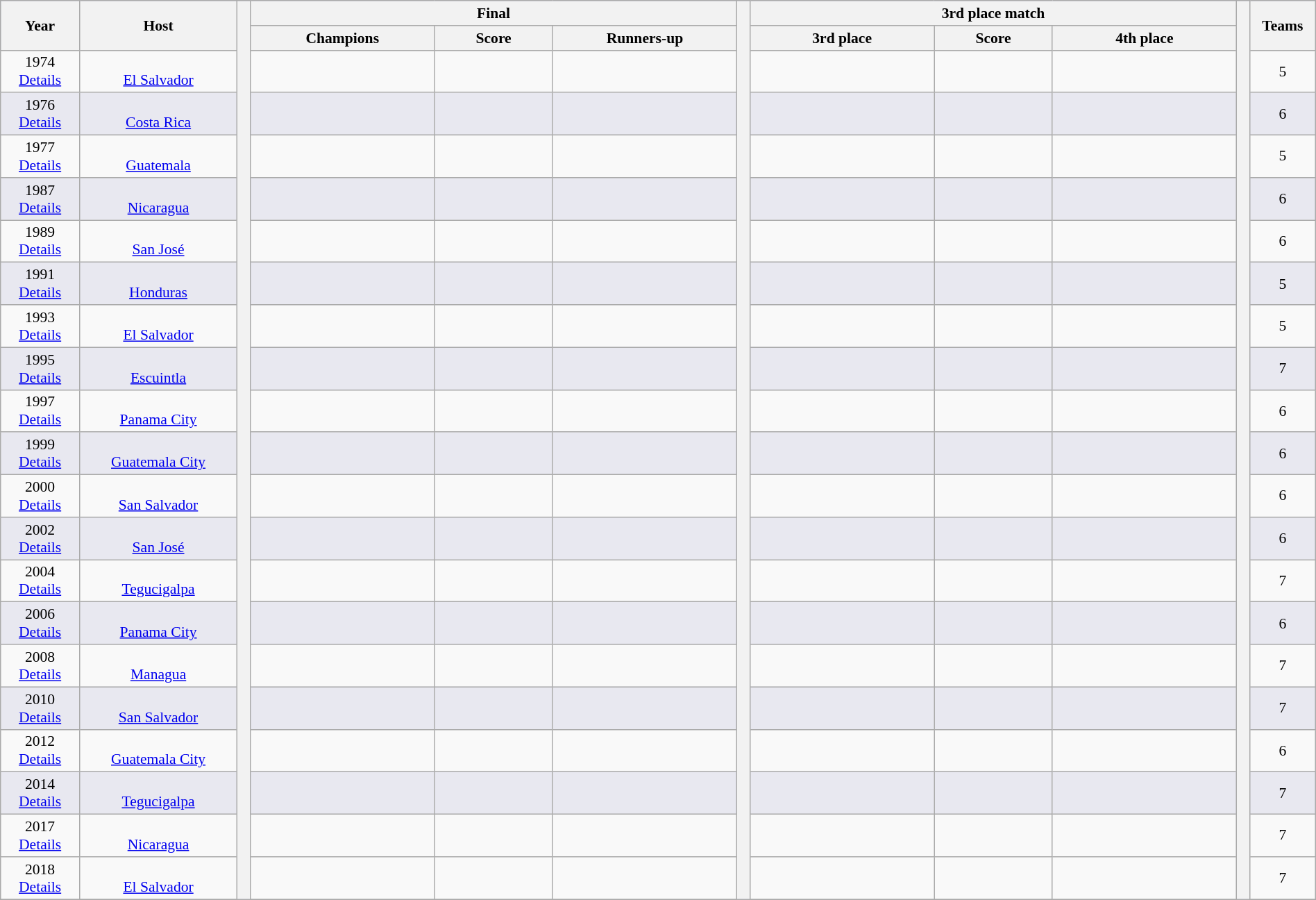<table class="wikitable" style="font-size:90%; width: 100%; text-align: center;">
<tr bgcolor=#c1d8ff>
<th rowspan=2 width=6%>Year</th>
<th rowspan=2 width=12%>Host</th>
<th width=1% rowspan=32 bgcolor=ffffff></th>
<th colspan=3>Final</th>
<th width=1% rowspan=32 bgcolor=ffffff></th>
<th colspan=3>3rd place match</th>
<th width=1% rowspan=32 bgcolor=#ffffff></th>
<th rowspan=2 width=5%>Teams</th>
</tr>
<tr bgcolor=#efefef>
<th width=14%>Champions</th>
<th width=9%>Score</th>
<th width=14%>Runners-up</th>
<th width=14%>3rd place</th>
<th width=9%>Score</th>
<th width=14%>4th place</th>
</tr>
<tr>
<td>1974<br><a href='#'>Details</a></td>
<td><br><a href='#'>El Salvador</a></td>
<td><strong></strong></td>
<td></td>
<td></td>
<td></td>
<td></td>
<td></td>
<td>5</td>
</tr>
<tr bgcolor=#E8E8F0>
<td>1976<br><a href='#'>Details</a></td>
<td><br><a href='#'>Costa Rica</a></td>
<td><strong></strong></td>
<td></td>
<td></td>
<td></td>
<td></td>
<td></td>
<td>6</td>
</tr>
<tr>
<td>1977<br><a href='#'>Details</a></td>
<td><br><a href='#'>Guatemala</a></td>
<td><strong></strong></td>
<td></td>
<td></td>
<td></td>
<td></td>
<td></td>
<td>5</td>
</tr>
<tr bgcolor=#E8E8F0>
<td>1987<br><a href='#'>Details</a></td>
<td><br><a href='#'>Nicaragua</a></td>
<td><strong></strong></td>
<td></td>
<td></td>
<td></td>
<td></td>
<td></td>
<td>6</td>
</tr>
<tr>
<td>1989<br><a href='#'>Details</a></td>
<td><br><a href='#'>San José</a></td>
<td><strong></strong></td>
<td></td>
<td></td>
<td></td>
<td></td>
<td></td>
<td>6</td>
</tr>
<tr bgcolor=#E8E8F0>
<td>1991<br><a href='#'>Details</a></td>
<td><br><a href='#'>Honduras</a></td>
<td><strong></strong></td>
<td></td>
<td></td>
<td></td>
<td></td>
<td></td>
<td>5</td>
</tr>
<tr>
<td>1993<br><a href='#'>Details</a></td>
<td><br><a href='#'>El Salvador</a></td>
<td><strong></strong></td>
<td></td>
<td></td>
<td></td>
<td></td>
<td></td>
<td>5</td>
</tr>
<tr bgcolor=#E8E8F0>
<td>1995<br><a href='#'>Details</a></td>
<td><br><a href='#'>Escuintla</a></td>
<td><strong></strong></td>
<td></td>
<td></td>
<td></td>
<td></td>
<td></td>
<td>7</td>
</tr>
<tr>
<td>1997<br><a href='#'>Details</a></td>
<td><br><a href='#'>Panama City</a></td>
<td><strong></strong></td>
<td></td>
<td></td>
<td></td>
<td></td>
<td></td>
<td>6</td>
</tr>
<tr bgcolor=#E8E8F0>
<td>1999<br><a href='#'>Details</a></td>
<td><br><a href='#'>Guatemala City</a></td>
<td><strong></strong></td>
<td></td>
<td></td>
<td></td>
<td></td>
<td></td>
<td>6</td>
</tr>
<tr>
<td>2000<br><a href='#'>Details</a></td>
<td><br><a href='#'>San Salvador</a></td>
<td><strong></strong></td>
<td></td>
<td></td>
<td></td>
<td></td>
<td></td>
<td>6</td>
</tr>
<tr bgcolor=#E8E8F0>
<td>2002<br><a href='#'>Details</a></td>
<td><br><a href='#'>San José</a></td>
<td><strong></strong></td>
<td></td>
<td></td>
<td></td>
<td></td>
<td></td>
<td>6</td>
</tr>
<tr>
<td>2004<br><a href='#'>Details</a></td>
<td><br><a href='#'>Tegucigalpa</a></td>
<td><strong></strong></td>
<td></td>
<td></td>
<td></td>
<td></td>
<td></td>
<td>7</td>
</tr>
<tr bgcolor=#E8E8F0>
<td>2006<br><a href='#'>Details</a></td>
<td><br><a href='#'>Panama City</a></td>
<td><strong></strong></td>
<td></td>
<td></td>
<td></td>
<td></td>
<td></td>
<td>6</td>
</tr>
<tr>
<td>2008<br><a href='#'>Details</a></td>
<td><br><a href='#'>Managua</a></td>
<td><strong></strong></td>
<td></td>
<td></td>
<td></td>
<td></td>
<td></td>
<td>7</td>
</tr>
<tr bgcolor=#E8E8F0>
<td>2010<br><a href='#'>Details</a></td>
<td><br><a href='#'>San Salvador</a></td>
<td><strong></strong></td>
<td></td>
<td></td>
<td></td>
<td></td>
<td></td>
<td>7</td>
</tr>
<tr>
<td>2012<br><a href='#'>Details</a></td>
<td><br><a href='#'>Guatemala City</a></td>
<td><strong></strong></td>
<td></td>
<td></td>
<td></td>
<td></td>
<td></td>
<td>6</td>
</tr>
<tr bgcolor=#E8E8F0>
<td>2014<br><a href='#'>Details</a></td>
<td><br><a href='#'>Tegucigalpa</a></td>
<td><strong></strong></td>
<td></td>
<td></td>
<td></td>
<td></td>
<td></td>
<td>7</td>
</tr>
<tr>
<td>2017<br><a href='#'>Details</a></td>
<td><br><a href='#'>Nicaragua</a></td>
<td><strong></strong></td>
<td></td>
<td></td>
<td></td>
<td></td>
<td></td>
<td>7</td>
</tr>
<tr>
<td>2018<br><a href='#'>Details</a></td>
<td><br><a href='#'>El Salvador</a></td>
<td><strong></strong></td>
<td></td>
<td></td>
<td></td>
<td></td>
<td></td>
<td>7</td>
</tr>
<tr>
</tr>
</table>
